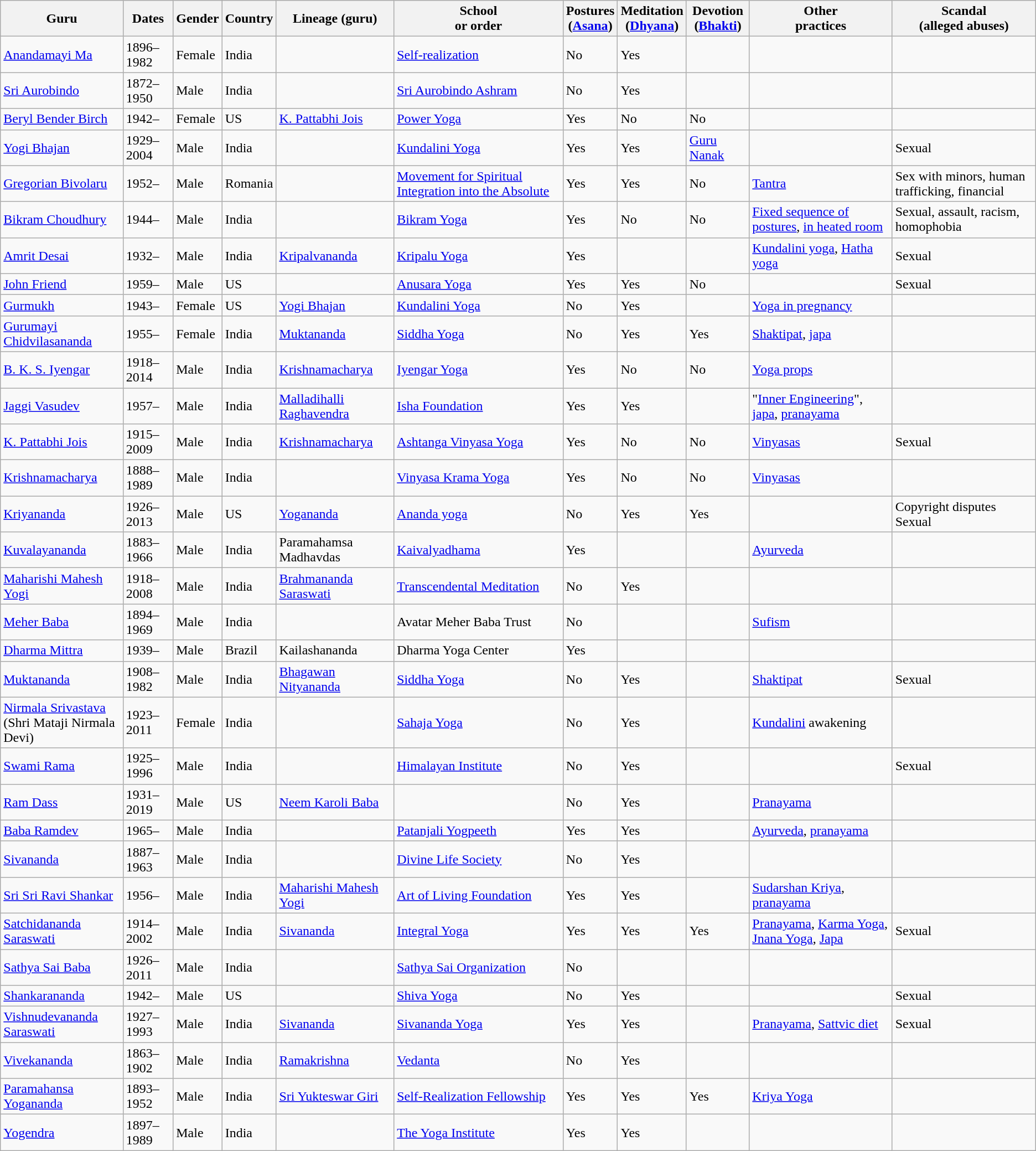<table class="wikitable sortable">
<tr>
<th>Guru</th>
<th>Dates</th>
<th>Gender</th>
<th>Country</th>
<th>Lineage (guru)</th>
<th>School<br>or order</th>
<th>Postures<br>(<a href='#'>Asana</a>)</th>
<th>Meditation<br>(<a href='#'>Dhyana</a>)</th>
<th>Devotion<br>(<a href='#'>Bhakti</a>)</th>
<th>Other<br> practices</th>
<th>Scandal<br>(alleged abuses)</th>
</tr>
<tr>
<td><a href='#'>Anandamayi Ma</a></td>
<td>1896–1982</td>
<td>Female</td>
<td>India</td>
<td></td>
<td><a href='#'>Self-realization</a></td>
<td>No</td>
<td>Yes</td>
<td></td>
<td></td>
<td></td>
</tr>
<tr>
<td><a href='#'>Sri Aurobindo</a></td>
<td>1872–1950</td>
<td>Male</td>
<td>India</td>
<td></td>
<td><a href='#'>Sri Aurobindo Ashram</a></td>
<td>No</td>
<td>Yes</td>
<td></td>
<td></td>
<td></td>
</tr>
<tr>
<td><a href='#'>Beryl Bender Birch</a></td>
<td>1942–</td>
<td>Female</td>
<td>US</td>
<td><a href='#'>K. Pattabhi Jois</a></td>
<td><a href='#'>Power Yoga</a></td>
<td>Yes</td>
<td>No</td>
<td>No</td>
<td></td>
<td></td>
</tr>
<tr>
<td><a href='#'>Yogi Bhajan</a></td>
<td>1929–2004</td>
<td>Male</td>
<td>India</td>
<td></td>
<td><a href='#'>Kundalini Yoga</a></td>
<td>Yes</td>
<td>Yes</td>
<td><a href='#'>Guru Nanak</a></td>
<td></td>
<td>Sexual</td>
</tr>
<tr>
<td><a href='#'>Gregorian Bivolaru</a></td>
<td>1952–</td>
<td>Male</td>
<td>Romania </td>
<td></td>
<td><a href='#'>Movement for Spiritual Integration into the Absolute</a></td>
<td>Yes</td>
<td>Yes</td>
<td>No</td>
<td><a href='#'>Tantra</a></td>
<td>Sex with minors, human trafficking, financial</td>
</tr>
<tr>
<td><a href='#'>Bikram Choudhury</a></td>
<td>1944–</td>
<td>Male</td>
<td>India</td>
<td></td>
<td><a href='#'>Bikram Yoga</a></td>
<td>Yes</td>
<td>No</td>
<td>No</td>
<td><a href='#'>Fixed sequence of postures</a>, <a href='#'>in heated room</a></td>
<td>Sexual, assault, racism, homophobia</td>
</tr>
<tr>
<td><a href='#'>Amrit Desai</a></td>
<td>1932–</td>
<td>Male</td>
<td>India</td>
<td><a href='#'>Kripalvananda</a></td>
<td><a href='#'>Kripalu Yoga</a></td>
<td>Yes</td>
<td></td>
<td></td>
<td><a href='#'>Kundalini yoga</a>, <a href='#'>Hatha yoga</a></td>
<td>Sexual</td>
</tr>
<tr>
<td><a href='#'>John Friend</a></td>
<td>1959–</td>
<td>Male</td>
<td>US</td>
<td></td>
<td><a href='#'>Anusara Yoga</a></td>
<td>Yes</td>
<td>Yes</td>
<td>No</td>
<td></td>
<td>Sexual</td>
</tr>
<tr>
<td><a href='#'>Gurmukh</a></td>
<td>1943–</td>
<td>Female</td>
<td>US</td>
<td><a href='#'>Yogi Bhajan</a></td>
<td><a href='#'>Kundalini Yoga</a></td>
<td>No</td>
<td>Yes</td>
<td></td>
<td><a href='#'>Yoga in pregnancy</a></td>
<td></td>
</tr>
<tr>
<td><a href='#'>Gurumayi Chidvilasananda</a></td>
<td>1955–</td>
<td>Female</td>
<td>India</td>
<td><a href='#'>Muktananda</a></td>
<td><a href='#'>Siddha Yoga</a></td>
<td>No</td>
<td>Yes</td>
<td>Yes</td>
<td><a href='#'>Shaktipat</a>, <a href='#'>japa</a></td>
<td></td>
</tr>
<tr>
<td><a href='#'>B. K. S. Iyengar</a></td>
<td>1918–2014</td>
<td>Male</td>
<td>India</td>
<td><a href='#'>Krishnamacharya</a></td>
<td><a href='#'>Iyengar Yoga</a></td>
<td>Yes</td>
<td>No</td>
<td>No</td>
<td><a href='#'>Yoga props</a></td>
<td></td>
</tr>
<tr>
<td><a href='#'>Jaggi Vasudev</a></td>
<td>1957–</td>
<td>Male</td>
<td>India</td>
<td><a href='#'>Malladihalli Raghavendra</a></td>
<td><a href='#'>Isha Foundation</a></td>
<td>Yes</td>
<td>Yes</td>
<td></td>
<td>"<a href='#'>Inner Engineering</a>", <a href='#'>japa</a>, <a href='#'>pranayama</a></td>
<td></td>
</tr>
<tr>
<td><a href='#'>K. Pattabhi Jois</a></td>
<td>1915–2009</td>
<td>Male</td>
<td>India</td>
<td><a href='#'>Krishnamacharya</a></td>
<td><a href='#'>Ashtanga Vinyasa Yoga</a></td>
<td>Yes</td>
<td>No</td>
<td>No</td>
<td><a href='#'>Vinyasas</a></td>
<td>Sexual</td>
</tr>
<tr>
<td><a href='#'>Krishnamacharya</a></td>
<td>1888–1989</td>
<td>Male</td>
<td>India</td>
<td></td>
<td><a href='#'>Vinyasa Krama Yoga</a></td>
<td>Yes</td>
<td>No</td>
<td>No</td>
<td><a href='#'>Vinyasas</a></td>
<td></td>
</tr>
<tr>
<td><a href='#'>Kriyananda</a></td>
<td>1926–2013</td>
<td>Male</td>
<td>US</td>
<td><a href='#'>Yogananda</a></td>
<td><a href='#'>Ananda yoga</a></td>
<td>No</td>
<td>Yes</td>
<td>Yes</td>
<td></td>
<td>Copyright disputes Sexual</td>
</tr>
<tr>
<td><a href='#'>Kuvalayananda</a></td>
<td>1883–1966</td>
<td>Male</td>
<td>India</td>
<td>Paramahamsa Madhavdas</td>
<td><a href='#'>Kaivalyadhama</a></td>
<td>Yes</td>
<td></td>
<td></td>
<td><a href='#'>Ayurveda</a></td>
<td></td>
</tr>
<tr>
<td><a href='#'>Maharishi Mahesh Yogi</a></td>
<td>1918–2008</td>
<td>Male</td>
<td>India</td>
<td><a href='#'>Brahmananda Saraswati</a></td>
<td><a href='#'>Transcendental Meditation</a></td>
<td>No</td>
<td>Yes</td>
<td></td>
<td></td>
<td></td>
</tr>
<tr>
<td><a href='#'>Meher Baba</a></td>
<td>1894–1969</td>
<td>Male</td>
<td>India</td>
<td></td>
<td>Avatar Meher Baba Trust</td>
<td>No</td>
<td></td>
<td></td>
<td><a href='#'>Sufism</a></td>
<td></td>
</tr>
<tr>
<td><a href='#'>Dharma Mittra</a></td>
<td>1939–</td>
<td>Male</td>
<td>Brazil</td>
<td>Kailashananda</td>
<td>Dharma Yoga Center</td>
<td>Yes</td>
<td></td>
<td></td>
<td></td>
<td></td>
</tr>
<tr>
<td><a href='#'>Muktananda</a></td>
<td>1908–1982</td>
<td>Male</td>
<td>India</td>
<td><a href='#'>Bhagawan Nityananda</a></td>
<td><a href='#'>Siddha Yoga</a></td>
<td>No</td>
<td>Yes</td>
<td></td>
<td><a href='#'>Shaktipat</a></td>
<td>Sexual</td>
</tr>
<tr>
<td><a href='#'>Nirmala Srivastava</a><br>(Shri Mataji Nirmala Devi)</td>
<td>1923–2011</td>
<td>Female</td>
<td>India</td>
<td></td>
<td><a href='#'>Sahaja Yoga</a></td>
<td>No</td>
<td>Yes</td>
<td></td>
<td><a href='#'>Kundalini</a> awakening</td>
<td><br></td>
</tr>
<tr>
<td><a href='#'>Swami Rama</a></td>
<td>1925–1996</td>
<td>Male</td>
<td>India</td>
<td></td>
<td><a href='#'>Himalayan Institute</a></td>
<td>No</td>
<td>Yes</td>
<td></td>
<td></td>
<td>Sexual</td>
</tr>
<tr>
<td><a href='#'>Ram Dass</a></td>
<td>1931–2019</td>
<td>Male</td>
<td>US</td>
<td><a href='#'>Neem Karoli Baba</a></td>
<td></td>
<td>No</td>
<td>Yes</td>
<td></td>
<td><a href='#'>Pranayama</a></td>
<td></td>
</tr>
<tr>
<td><a href='#'>Baba Ramdev</a></td>
<td>1965–</td>
<td>Male</td>
<td>India</td>
<td></td>
<td><a href='#'>Patanjali Yogpeeth</a></td>
<td>Yes</td>
<td>Yes</td>
<td></td>
<td><a href='#'>Ayurveda</a>, <a href='#'>pranayama</a></td>
<td></td>
</tr>
<tr>
<td><a href='#'>Sivananda</a></td>
<td>1887–1963</td>
<td>Male</td>
<td>India</td>
<td></td>
<td><a href='#'>Divine Life Society</a></td>
<td>No</td>
<td>Yes</td>
<td></td>
<td></td>
<td></td>
</tr>
<tr>
<td><a href='#'>Sri Sri Ravi Shankar</a></td>
<td>1956–</td>
<td>Male</td>
<td>India</td>
<td><a href='#'>Maharishi Mahesh Yogi</a></td>
<td><a href='#'>Art of Living Foundation</a></td>
<td>Yes</td>
<td>Yes</td>
<td></td>
<td><a href='#'>Sudarshan Kriya</a>, <a href='#'>pranayama</a></td>
<td></td>
</tr>
<tr>
<td><a href='#'>Satchidananda Saraswati</a></td>
<td>1914–2002</td>
<td>Male</td>
<td>India</td>
<td><a href='#'>Sivananda</a></td>
<td><a href='#'>Integral Yoga</a></td>
<td>Yes</td>
<td>Yes</td>
<td>Yes</td>
<td><a href='#'>Pranayama</a>, <a href='#'>Karma Yoga</a>, <a href='#'>Jnana Yoga</a>, <a href='#'>Japa</a></td>
<td>Sexual</td>
</tr>
<tr>
<td><a href='#'>Sathya Sai Baba</a></td>
<td>1926–2011</td>
<td>Male</td>
<td>India</td>
<td></td>
<td><a href='#'>Sathya Sai Organization</a></td>
<td>No</td>
<td></td>
<td></td>
<td></td>
<td></td>
</tr>
<tr>
<td><a href='#'>Shankarananda</a></td>
<td>1942–</td>
<td>Male</td>
<td>US</td>
<td></td>
<td><a href='#'>Shiva Yoga</a></td>
<td>No</td>
<td>Yes</td>
<td></td>
<td></td>
<td>Sexual</td>
</tr>
<tr>
<td><a href='#'>Vishnudevananda Saraswati</a></td>
<td>1927–1993</td>
<td>Male</td>
<td>India</td>
<td><a href='#'>Sivananda</a></td>
<td><a href='#'>Sivananda Yoga</a></td>
<td>Yes</td>
<td>Yes</td>
<td></td>
<td><a href='#'>Pranayama</a>, <a href='#'>Sattvic diet</a></td>
<td>Sexual</td>
</tr>
<tr>
<td><a href='#'>Vivekananda</a></td>
<td>1863–1902</td>
<td>Male</td>
<td>India</td>
<td><a href='#'>Ramakrishna</a></td>
<td><a href='#'>Vedanta</a></td>
<td>No</td>
<td>Yes</td>
<td></td>
<td></td>
<td></td>
</tr>
<tr>
<td><a href='#'>Paramahansa Yogananda</a></td>
<td>1893–1952</td>
<td>Male</td>
<td>India</td>
<td><a href='#'>Sri Yukteswar Giri</a></td>
<td><a href='#'>Self-Realization Fellowship</a></td>
<td>Yes</td>
<td>Yes</td>
<td>Yes</td>
<td><a href='#'>Kriya Yoga</a></td>
<td></td>
</tr>
<tr>
<td><a href='#'>Yogendra</a></td>
<td>1897–1989</td>
<td>Male</td>
<td>India</td>
<td></td>
<td><a href='#'>The Yoga Institute</a></td>
<td>Yes</td>
<td>Yes</td>
<td></td>
<td></td>
<td><br></td>
</tr>
</table>
